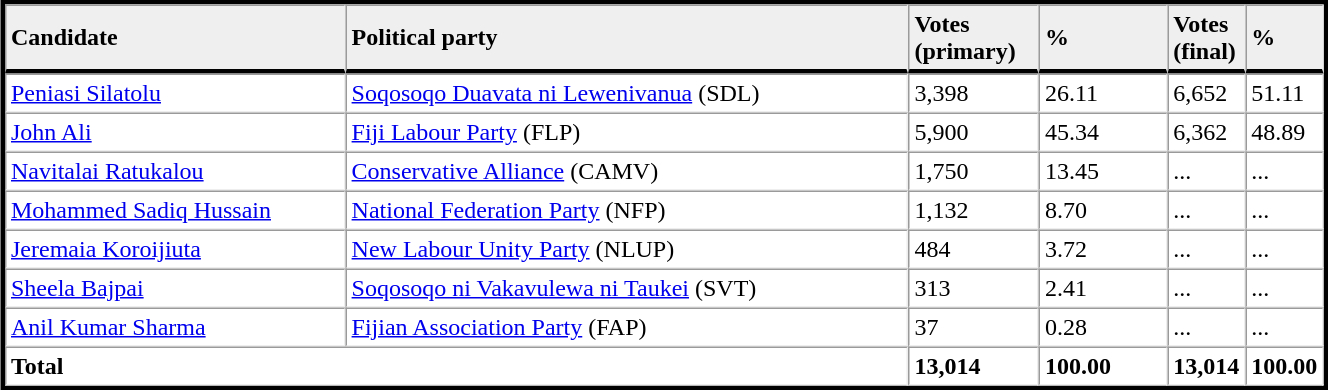<table table width="70%" border="1" align="center" cellpadding=3 cellspacing=0 style="margin:5px; border:3px solid;">
<tr>
<td td width="27%" style="border-bottom:3px solid; background:#efefef;"><strong>Candidate</strong></td>
<td td width="45%" style="border-bottom:3px solid; background:#efefef;"><strong>Political party</strong></td>
<td td width="10%" style="border-bottom:3px solid; background:#efefef;"><strong>Votes<br>(primary)</strong></td>
<td td width="10%" style="border-bottom:3px solid; background:#efefef;"><strong>%</strong></td>
<td td width="4%" style="border-bottom:3px solid; background:#efefef;"><strong>Votes<br>(final)</strong></td>
<td td width="4%" style="border-bottom:3px solid; background:#efefef;"><strong>%</strong></td>
</tr>
<tr>
<td><a href='#'>Peniasi Silatolu</a></td>
<td><a href='#'>Soqosoqo Duavata ni Lewenivanua</a> (SDL)</td>
<td>3,398</td>
<td>26.11</td>
<td>6,652</td>
<td>51.11</td>
</tr>
<tr>
<td><a href='#'>John Ali</a></td>
<td><a href='#'>Fiji Labour Party</a> (FLP)</td>
<td>5,900</td>
<td>45.34</td>
<td>6,362</td>
<td>48.89</td>
</tr>
<tr>
<td><a href='#'>Navitalai Ratukalou</a></td>
<td><a href='#'>Conservative Alliance</a> (CAMV)</td>
<td>1,750</td>
<td>13.45</td>
<td>...</td>
<td>...</td>
</tr>
<tr>
<td><a href='#'>Mohammed Sadiq Hussain</a></td>
<td><a href='#'>National Federation Party</a> (NFP)</td>
<td>1,132</td>
<td>8.70</td>
<td>...</td>
<td>...</td>
</tr>
<tr>
<td><a href='#'>Jeremaia Koroijiuta</a></td>
<td><a href='#'>New Labour Unity Party</a> (NLUP)</td>
<td>484</td>
<td>3.72</td>
<td>...</td>
<td>...</td>
</tr>
<tr>
<td><a href='#'>Sheela Bajpai</a></td>
<td><a href='#'>Soqosoqo ni Vakavulewa ni Taukei</a> (SVT)</td>
<td>313</td>
<td>2.41</td>
<td>...</td>
<td>...</td>
</tr>
<tr>
<td><a href='#'>Anil Kumar Sharma</a></td>
<td><a href='#'>Fijian Association Party</a> (FAP)</td>
<td>37</td>
<td>0.28</td>
<td>...</td>
<td>...</td>
</tr>
<tr>
<td colspan=2><strong>Total</strong></td>
<td><strong>13,014</strong></td>
<td><strong>100.00</strong></td>
<td><strong>13,014</strong></td>
<td><strong>100.00</strong></td>
</tr>
<tr>
</tr>
</table>
